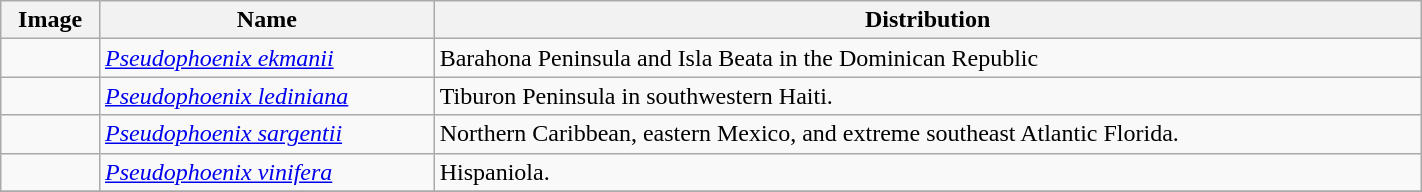<table class="wikitable" style="text-align: left; width: 75%;">
<tr>
<th>Image</th>
<th>Name</th>
<th>Distribution</th>
</tr>
<tr>
<td></td>
<td><em><a href='#'>Pseudophoenix ekmanii</a> </em></td>
<td>Barahona Peninsula and Isla Beata in the Dominican Republic</td>
</tr>
<tr>
<td></td>
<td><em><a href='#'>Pseudophoenix lediniana</a></em></td>
<td>Tiburon Peninsula in southwestern Haiti.</td>
</tr>
<tr>
<td></td>
<td><em><a href='#'>Pseudophoenix sargentii</a></em></td>
<td>Northern Caribbean, eastern Mexico, and extreme southeast Atlantic Florida.</td>
</tr>
<tr>
<td></td>
<td><em><a href='#'>Pseudophoenix vinifera</a></em></td>
<td>Hispaniola.</td>
</tr>
<tr>
</tr>
</table>
